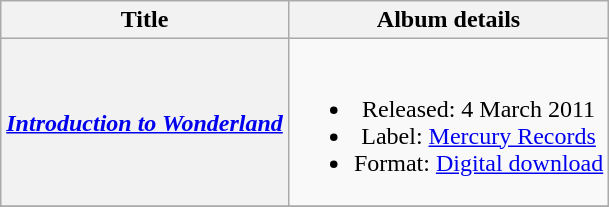<table class="wikitable plainrowheaders" style="text-align:center;" border="1">
<tr>
<th scope="col">Title</th>
<th scope="col">Album details</th>
</tr>
<tr>
<th scope="row"><em><a href='#'>Introduction to Wonderland</a></em></th>
<td><br><ul><li>Released: 4 March 2011</li><li>Label: <a href='#'>Mercury Records</a></li><li>Format: <a href='#'>Digital download</a></li></ul></td>
</tr>
<tr>
</tr>
</table>
